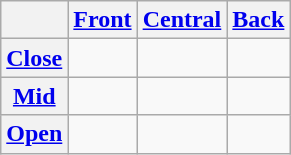<table class="wikitable">
<tr>
<th></th>
<th><a href='#'>Front</a></th>
<th><a href='#'>Central</a></th>
<th><a href='#'>Back</a></th>
</tr>
<tr align="center">
<th><a href='#'>Close</a></th>
<td> </td>
<td></td>
<td> </td>
</tr>
<tr align="center">
<th><a href='#'>Mid</a></th>
<td> </td>
<td></td>
<td> </td>
</tr>
<tr align="center">
<th><a href='#'>Open</a></th>
<td> </td>
<td> </td>
<td></td>
</tr>
</table>
